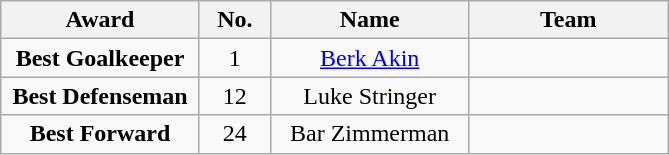<table class="wikitable" style="text-align:center;">
<tr>
<th width=125>Award</th>
<th width=40>No.</th>
<th width=125>Name</th>
<th width=125>Team</th>
</tr>
<tr>
<td><strong>Best Goalkeeper</strong></td>
<td>1</td>
<td><a href='#'>Berk Akin</a></td>
<td style="text-align:left;"></td>
</tr>
<tr>
<td><strong>Best Defenseman</strong></td>
<td>12</td>
<td>Luke Stringer</td>
<td style="text-align:left;"></td>
</tr>
<tr>
<td><strong>Best Forward</strong></td>
<td>24</td>
<td>Bar Zimmerman</td>
<td style="text-align:left;"></td>
</tr>
</table>
